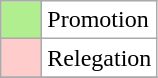<table class="wikitable">
<tr>
<td bgcolor="#B0EE90" width="20"></td>
<td bgcolor="#ffffff" align="left">Promotion</td>
</tr>
<tr>
<td bgcolor="#FFCCCC" width="20"></td>
<td bgcolor="#ffffff" align="left">Relegation</td>
</tr>
<tr>
</tr>
</table>
